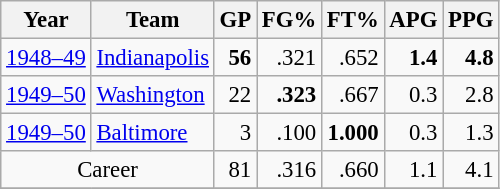<table class="wikitable sortable" style="font-size:95%; text-align:right;">
<tr>
<th>Year</th>
<th>Team</th>
<th>GP</th>
<th>FG%</th>
<th>FT%</th>
<th>APG</th>
<th>PPG</th>
</tr>
<tr>
<td style="text-align:left;"><a href='#'>1948–49</a></td>
<td style="text-align:left;"><a href='#'>Indianapolis</a></td>
<td><strong>56</strong></td>
<td>.321</td>
<td>.652</td>
<td><strong>1.4</strong></td>
<td><strong>4.8</strong></td>
</tr>
<tr>
<td style="text-align:left;"><a href='#'>1949–50</a></td>
<td style="text-align:left;"><a href='#'>Washington</a></td>
<td>22</td>
<td><strong>.323</strong></td>
<td>.667</td>
<td>0.3</td>
<td>2.8</td>
</tr>
<tr>
<td style="text-align:left;"><a href='#'>1949–50</a></td>
<td style="text-align:left;"><a href='#'>Baltimore</a></td>
<td>3</td>
<td>.100</td>
<td><strong>1.000</strong></td>
<td>0.3</td>
<td>1.3</td>
</tr>
<tr>
<td style="text-align:center;" colspan="2">Career</td>
<td>81</td>
<td>.316</td>
<td>.660</td>
<td>1.1</td>
<td>4.1</td>
</tr>
<tr>
</tr>
</table>
